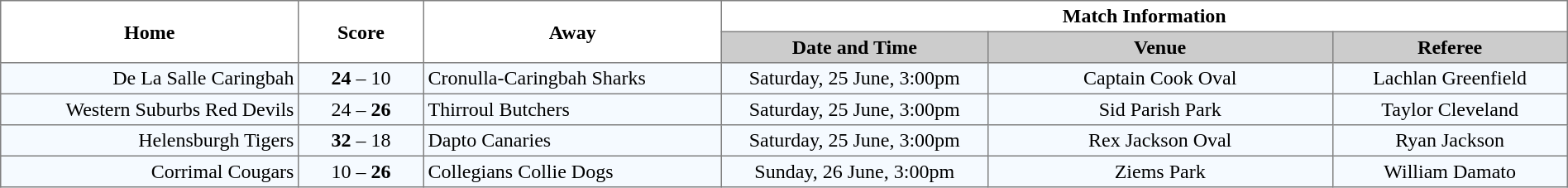<table border="1" cellpadding="3" cellspacing="0" width="100%" style="border-collapse:collapse;  text-align:center;">
<tr>
<th rowspan="2" width="19%">Home</th>
<th rowspan="2" width="8%">Score</th>
<th rowspan="2" width="19%">Away</th>
<th colspan="3">Match Information</th>
</tr>
<tr style="background:#CCCCCC">
<th width="17%">Date and Time</th>
<th width="22%">Venue</th>
<th width="50%">Referee</th>
</tr>
<tr style="text-align:center; background:#f5faff;">
<td align="right">De La Salle Caringbah </td>
<td><strong>24</strong> – 10</td>
<td align="left"> Cronulla-Caringbah Sharks</td>
<td>Saturday, 25 June, 3:00pm</td>
<td>Captain Cook Oval</td>
<td>Lachlan Greenfield</td>
</tr>
<tr style="text-align:center; background:#f5faff;">
<td align="right">Western Suburbs Red Devils </td>
<td>24 – <strong>26</strong></td>
<td align="left"> Thirroul Butchers</td>
<td>Saturday, 25 June, 3:00pm</td>
<td>Sid Parish Park</td>
<td>Taylor Cleveland</td>
</tr>
<tr style="text-align:center; background:#f5faff;">
<td align="right">Helensburgh Tigers </td>
<td><strong>32</strong> – 18</td>
<td align="left"> Dapto Canaries</td>
<td>Saturday, 25 June, 3:00pm</td>
<td>Rex Jackson Oval</td>
<td>Ryan Jackson</td>
</tr>
<tr style="text-align:center; background:#f5faff;">
<td align="right">Corrimal Cougars </td>
<td>10 – <strong>26</strong></td>
<td align="left"> Collegians Collie Dogs</td>
<td>Sunday, 26 June, 3:00pm</td>
<td>Ziems Park</td>
<td>William Damato</td>
</tr>
</table>
